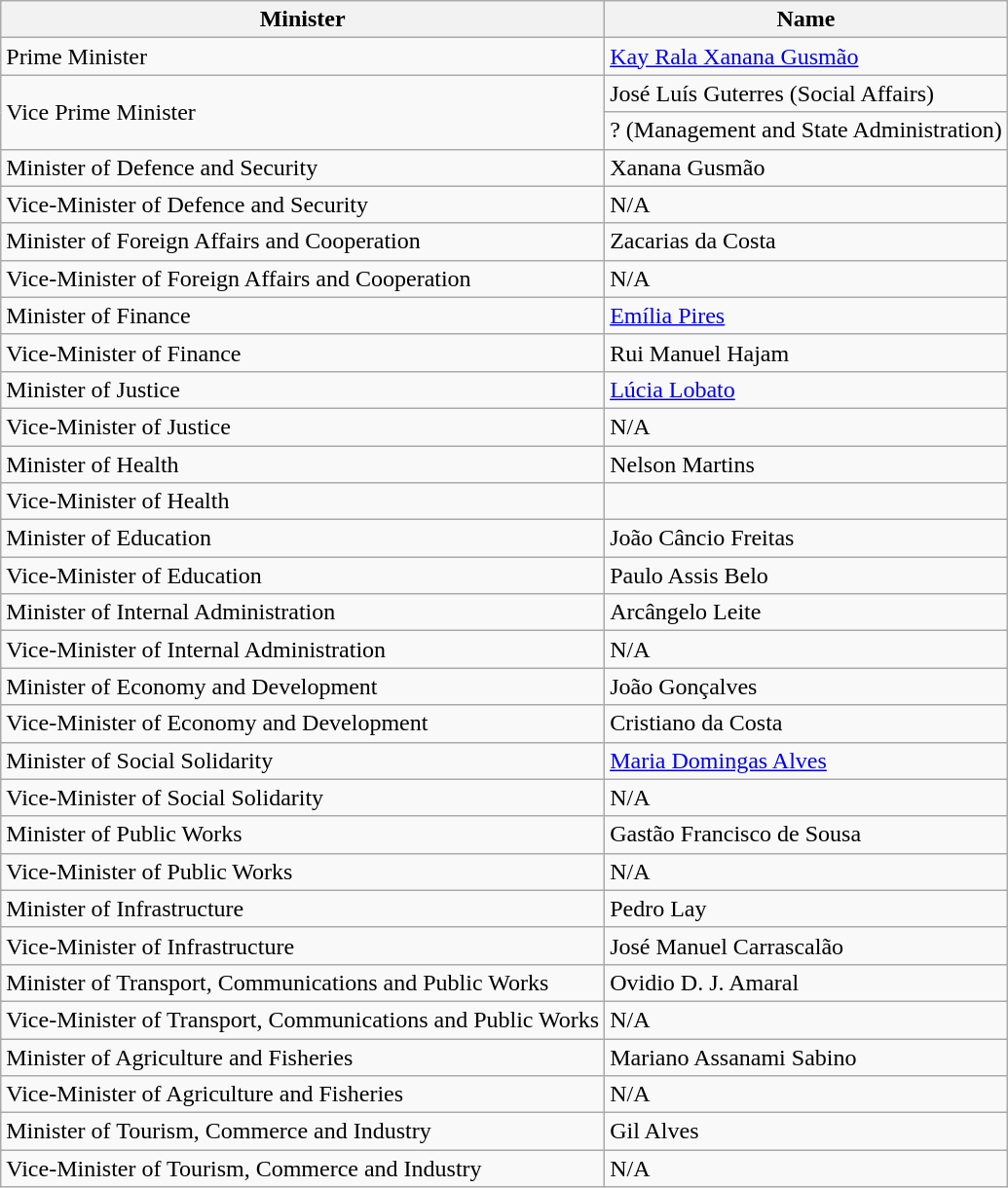<table class="wikitable sortable">
<tr>
<th>Minister</th>
<th>Name</th>
</tr>
<tr>
<td>Prime Minister</td>
<td><a href='#'>Kay Rala Xanana Gusmão</a></td>
</tr>
<tr>
<td rowspan=2>Vice Prime Minister</td>
<td>José Luís Guterres (Social Affairs)</td>
</tr>
<tr>
<td>? (Management and State Administration)</td>
</tr>
<tr>
<td>Minister of Defence and Security</td>
<td>Xanana Gusmão</td>
</tr>
<tr>
<td>Vice-Minister of Defence and Security</td>
<td>N/A</td>
</tr>
<tr>
<td>Minister of Foreign Affairs and Cooperation</td>
<td>Zacarias da Costa</td>
</tr>
<tr>
<td>Vice-Minister of Foreign Affairs and Cooperation</td>
<td>N/A</td>
</tr>
<tr>
<td>Minister of Finance</td>
<td><a href='#'>Emília Pires</a></td>
</tr>
<tr>
<td>Vice-Minister of Finance</td>
<td>Rui Manuel Hajam</td>
</tr>
<tr>
<td>Minister of Justice</td>
<td><a href='#'>Lúcia Lobato</a></td>
</tr>
<tr>
<td>Vice-Minister of Justice</td>
<td>N/A</td>
</tr>
<tr>
<td>Minister of Health</td>
<td>Nelson Martins</td>
</tr>
<tr>
<td>Vice-Minister of Health</td>
<td></td>
</tr>
<tr>
<td>Minister of Education</td>
<td>João Câncio Freitas</td>
</tr>
<tr>
<td>Vice-Minister of Education</td>
<td>Paulo Assis Belo</td>
</tr>
<tr>
<td>Minister of Internal Administration</td>
<td>Arcângelo Leite</td>
</tr>
<tr>
<td>Vice-Minister of Internal Administration</td>
<td>N/A</td>
</tr>
<tr>
<td>Minister of Economy and Development</td>
<td>João Gonçalves</td>
</tr>
<tr>
<td>Vice-Minister of Economy and Development</td>
<td>Cristiano da Costa</td>
</tr>
<tr>
<td>Minister of Social Solidarity</td>
<td><a href='#'>Maria Domingas Alves</a></td>
</tr>
<tr>
<td>Vice-Minister of Social Solidarity</td>
<td>N/A</td>
</tr>
<tr>
<td>Minister of Public Works</td>
<td>Gastão Francisco de Sousa</td>
</tr>
<tr>
<td>Vice-Minister of Public Works</td>
<td>N/A</td>
</tr>
<tr>
<td>Minister of Infrastructure</td>
<td>Pedro Lay</td>
</tr>
<tr>
<td>Vice-Minister of Infrastructure</td>
<td>José Manuel Carrascalão</td>
</tr>
<tr>
<td>Minister of Transport, Communications and Public Works</td>
<td>Ovidio D. J. Amaral</td>
</tr>
<tr>
<td>Vice-Minister of Transport, Communications and Public Works</td>
<td>N/A</td>
</tr>
<tr>
<td>Minister of Agriculture and Fisheries</td>
<td>Mariano Assanami Sabino</td>
</tr>
<tr>
<td>Vice-Minister of Agriculture and Fisheries</td>
<td>N/A</td>
</tr>
<tr>
<td>Minister of Tourism, Commerce and Industry</td>
<td>Gil Alves</td>
</tr>
<tr>
<td>Vice-Minister of Tourism, Commerce and Industry</td>
<td>N/A</td>
</tr>
</table>
